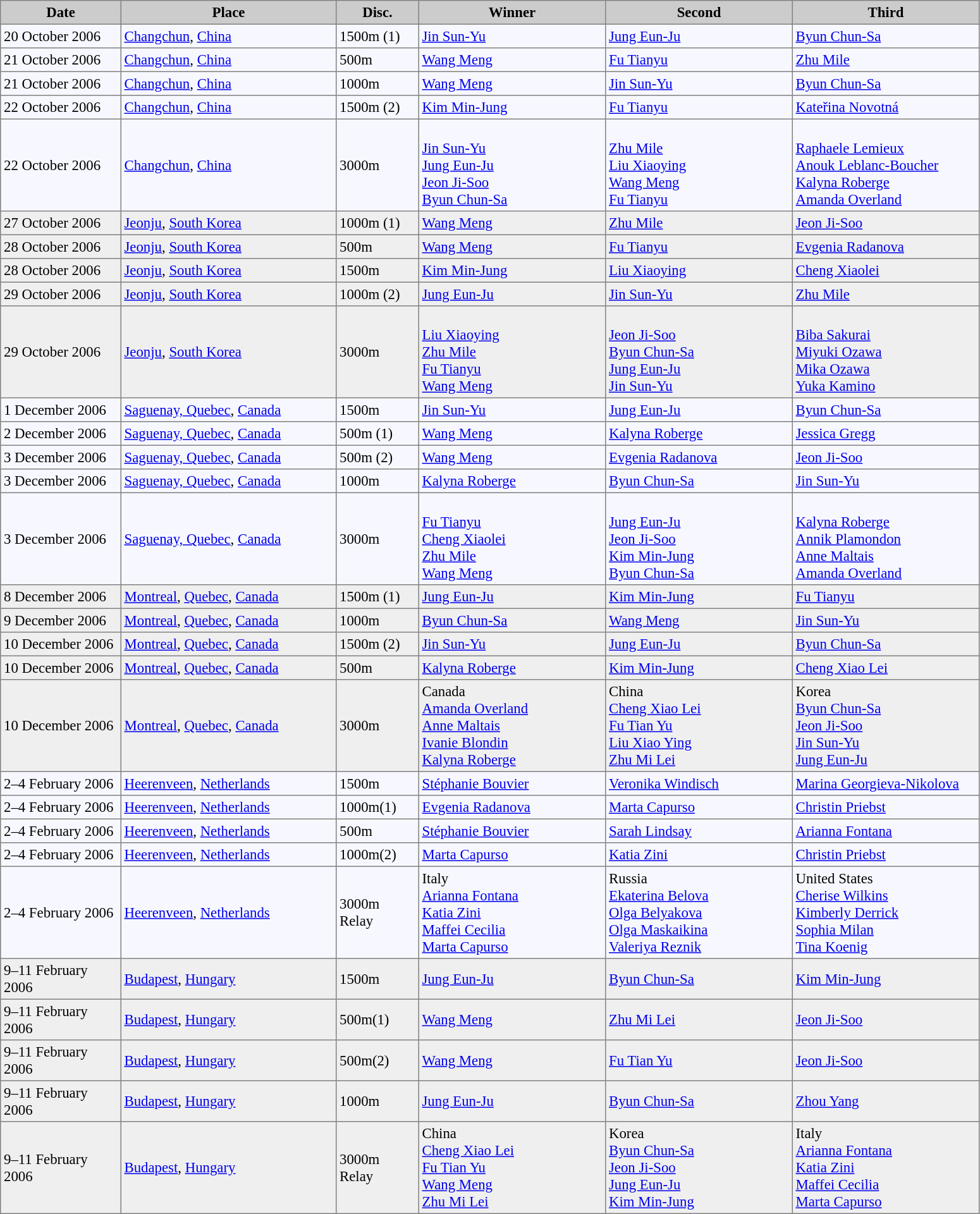<table bgcolor="#f7f8ff" cellpadding="3" cellspacing="0" border="1" style="font-size: 95%; border: gray solid 1px; border-collapse: collapse;">
<tr bgcolor="#CCCCCC">
<td align="center" width="120"><strong>Date</strong></td>
<td align="center" width="220"><strong>Place</strong></td>
<td align="center" width="80"><strong>Disc.</strong></td>
<td align="center" width="190"><strong>Winner</strong></td>
<td align="center" width="190"><strong>Second</strong></td>
<td align="center" width="190"><strong>Third</strong></td>
</tr>
<tr align="left">
<td>20 October 2006</td>
<td> <a href='#'>Changchun</a>, <a href='#'>China</a></td>
<td>1500m (1)</td>
<td> <a href='#'>Jin Sun-Yu</a></td>
<td> <a href='#'>Jung Eun-Ju</a></td>
<td> <a href='#'>Byun Chun-Sa</a></td>
</tr>
<tr align="left">
<td>21 October 2006</td>
<td> <a href='#'>Changchun</a>, <a href='#'>China</a></td>
<td>500m</td>
<td> <a href='#'>Wang Meng</a></td>
<td> <a href='#'>Fu Tianyu</a></td>
<td> <a href='#'>Zhu Mile</a></td>
</tr>
<tr align="left">
<td>21 October 2006</td>
<td> <a href='#'>Changchun</a>, <a href='#'>China</a></td>
<td>1000m</td>
<td> <a href='#'>Wang Meng</a></td>
<td> <a href='#'>Jin Sun-Yu</a></td>
<td> <a href='#'>Byun Chun-Sa</a></td>
</tr>
<tr align="left">
<td>22 October 2006</td>
<td> <a href='#'>Changchun</a>, <a href='#'>China</a></td>
<td>1500m (2)</td>
<td> <a href='#'>Kim Min-Jung</a></td>
<td> <a href='#'>Fu Tianyu</a></td>
<td> <a href='#'>Kateřina Novotná</a></td>
</tr>
<tr align="left">
<td>22 October 2006</td>
<td> <a href='#'>Changchun</a>, <a href='#'>China</a></td>
<td>3000m</td>
<td><br> <a href='#'>Jin Sun-Yu</a><br> <a href='#'>Jung Eun-Ju</a><br> <a href='#'>Jeon Ji-Soo</a><br> <a href='#'>Byun Chun-Sa</a></td>
<td><br> <a href='#'>Zhu Mile</a><br> <a href='#'>Liu Xiaoying</a><br> <a href='#'>Wang Meng</a><br> <a href='#'>Fu Tianyu</a></td>
<td><br> <a href='#'>Raphaele Lemieux</a><br> <a href='#'>Anouk Leblanc-Boucher</a><br> <a href='#'>Kalyna Roberge</a><br> <a href='#'>Amanda Overland</a></td>
</tr>
<tr bgcolor="#EFEFEF" align="left">
<td>27 October 2006</td>
<td> <a href='#'>Jeonju</a>, <a href='#'>South Korea</a></td>
<td>1000m (1)</td>
<td> <a href='#'>Wang Meng</a></td>
<td> <a href='#'>Zhu Mile</a></td>
<td> <a href='#'>Jeon Ji-Soo</a></td>
</tr>
<tr bgcolor="#EFEFEF" align="left">
<td>28 October 2006</td>
<td> <a href='#'>Jeonju</a>, <a href='#'>South Korea</a></td>
<td>500m</td>
<td> <a href='#'>Wang Meng</a></td>
<td> <a href='#'>Fu Tianyu</a></td>
<td> <a href='#'>Evgenia Radanova</a></td>
</tr>
<tr bgcolor="#EFEFEF" align="left">
<td>28 October 2006</td>
<td> <a href='#'>Jeonju</a>, <a href='#'>South Korea</a></td>
<td>1500m</td>
<td> <a href='#'>Kim Min-Jung</a></td>
<td> <a href='#'>Liu Xiaoying</a></td>
<td> <a href='#'>Cheng Xiaolei</a></td>
</tr>
<tr bgcolor="#EFEFEF" align="left">
<td>29 October 2006</td>
<td> <a href='#'>Jeonju</a>, <a href='#'>South Korea</a></td>
<td>1000m (2)</td>
<td> <a href='#'>Jung Eun-Ju</a></td>
<td> <a href='#'>Jin Sun-Yu</a></td>
<td> <a href='#'>Zhu Mile</a></td>
</tr>
<tr bgcolor="#EFEFEF" align="left">
<td>29 October 2006</td>
<td> <a href='#'>Jeonju</a>, <a href='#'>South Korea</a></td>
<td>3000m</td>
<td><br> <a href='#'>Liu Xiaoying</a><br> <a href='#'>Zhu Mile</a><br> <a href='#'>Fu Tianyu</a><br> <a href='#'>Wang Meng</a></td>
<td><br> <a href='#'>Jeon Ji-Soo</a><br> <a href='#'>Byun Chun-Sa</a><br> <a href='#'>Jung Eun-Ju</a><br> <a href='#'>Jin Sun-Yu</a></td>
<td><br> <a href='#'>Biba Sakurai</a><br> <a href='#'>Miyuki Ozawa</a><br> <a href='#'>Mika Ozawa</a><br> <a href='#'>Yuka Kamino</a></td>
</tr>
<tr align="left">
<td>1 December 2006</td>
<td> <a href='#'>Saguenay, Quebec</a>, <a href='#'>Canada</a></td>
<td>1500m</td>
<td> <a href='#'>Jin Sun-Yu</a></td>
<td> <a href='#'>Jung Eun-Ju</a></td>
<td> <a href='#'>Byun Chun-Sa</a></td>
</tr>
<tr align="left">
<td>2 December 2006</td>
<td> <a href='#'>Saguenay, Quebec</a>, <a href='#'>Canada</a></td>
<td>500m (1)</td>
<td> <a href='#'>Wang Meng</a></td>
<td> <a href='#'>Kalyna Roberge</a></td>
<td> <a href='#'>Jessica Gregg</a></td>
</tr>
<tr align="left">
<td>3 December 2006</td>
<td> <a href='#'>Saguenay, Quebec</a>, <a href='#'>Canada</a></td>
<td>500m (2)</td>
<td> <a href='#'>Wang Meng</a></td>
<td> <a href='#'>Evgenia Radanova</a></td>
<td> <a href='#'>Jeon Ji-Soo</a></td>
</tr>
<tr align="left">
<td>3 December 2006</td>
<td> <a href='#'>Saguenay, Quebec</a>, <a href='#'>Canada</a></td>
<td>1000m</td>
<td> <a href='#'>Kalyna Roberge</a></td>
<td> <a href='#'>Byun Chun-Sa</a></td>
<td> <a href='#'>Jin Sun-Yu</a></td>
</tr>
<tr align="left">
<td>3 December 2006</td>
<td> <a href='#'>Saguenay, Quebec</a>, <a href='#'>Canada</a></td>
<td>3000m</td>
<td><br><a href='#'>Fu Tianyu</a><br> <a href='#'>Cheng Xiaolei</a><br> <a href='#'>Zhu Mile</a><br> <a href='#'>Wang Meng</a></td>
<td><br> <a href='#'>Jung Eun-Ju</a><br> <a href='#'>Jeon Ji-Soo</a><br> <a href='#'>Kim Min-Jung</a><br> <a href='#'>Byun Chun-Sa</a></td>
<td><br> <a href='#'>Kalyna Roberge</a><br> <a href='#'>Annik Plamondon</a><br> <a href='#'>Anne Maltais</a><br> <a href='#'>Amanda Overland</a></td>
</tr>
<tr bgcolor="#EFEFEF" align="left">
<td>8 December 2006</td>
<td> <a href='#'>Montreal</a>, <a href='#'>Quebec</a>, <a href='#'>Canada</a></td>
<td>1500m (1)</td>
<td> <a href='#'>Jung Eun-Ju</a></td>
<td> <a href='#'>Kim Min-Jung</a></td>
<td> <a href='#'>Fu Tianyu</a></td>
</tr>
<tr bgcolor="#EFEFEF" align="left">
<td>9 December 2006</td>
<td> <a href='#'>Montreal</a>, <a href='#'>Quebec</a>, <a href='#'>Canada</a></td>
<td>1000m</td>
<td> <a href='#'>Byun Chun-Sa</a></td>
<td> <a href='#'>Wang Meng</a></td>
<td> <a href='#'>Jin Sun-Yu</a></td>
</tr>
<tr bgcolor="#EFEFEF" align="left">
<td>10 December 2006</td>
<td> <a href='#'>Montreal</a>, <a href='#'>Quebec</a>, <a href='#'>Canada</a></td>
<td>1500m (2)</td>
<td> <a href='#'>Jin Sun-Yu</a></td>
<td> <a href='#'>Jung Eun-Ju</a></td>
<td> <a href='#'>Byun Chun-Sa</a></td>
</tr>
<tr bgcolor="#EFEFEF" align="left">
<td>10 December 2006</td>
<td> <a href='#'>Montreal</a>, <a href='#'>Quebec</a>, <a href='#'>Canada</a></td>
<td>500m</td>
<td> <a href='#'>Kalyna Roberge</a></td>
<td> <a href='#'>Kim Min-Jung</a></td>
<td> <a href='#'>Cheng Xiao Lei</a></td>
</tr>
<tr bgcolor="#EFEFEF" align="left">
<td>10 December 2006</td>
<td> <a href='#'>Montreal</a>, <a href='#'>Quebec</a>, <a href='#'>Canada</a></td>
<td>3000m</td>
<td> Canada<br><a href='#'>Amanda Overland</a><br><a href='#'>Anne Maltais</a><br><a href='#'>Ivanie Blondin</a><br><a href='#'>Kalyna Roberge</a></td>
<td> China<br><a href='#'>Cheng Xiao Lei</a><br><a href='#'>Fu Tian Yu</a><br><a href='#'>Liu Xiao Ying</a><br><a href='#'>Zhu Mi Lei</a></td>
<td> Korea<br><a href='#'>Byun Chun-Sa</a><br><a href='#'>Jeon Ji-Soo</a><br><a href='#'>Jin Sun-Yu</a><br><a href='#'>Jung Eun-Ju</a></td>
</tr>
<tr align="left">
<td>2–4 February 2006</td>
<td> <a href='#'>Heerenveen</a>, <a href='#'>Netherlands</a></td>
<td>1500m</td>
<td> <a href='#'>Stéphanie Bouvier</a></td>
<td> <a href='#'>Veronika Windisch</a></td>
<td> <a href='#'>Marina Georgieva-Nikolova</a></td>
</tr>
<tr align="left">
<td>2–4 February 2006</td>
<td> <a href='#'>Heerenveen</a>, <a href='#'>Netherlands</a></td>
<td>1000m(1)</td>
<td> <a href='#'>Evgenia Radanova</a></td>
<td> <a href='#'>Marta Capurso</a></td>
<td> <a href='#'>Christin Priebst</a></td>
</tr>
<tr align="left">
<td>2–4 February 2006</td>
<td> <a href='#'>Heerenveen</a>, <a href='#'>Netherlands</a></td>
<td>500m</td>
<td> <a href='#'>Stéphanie Bouvier</a></td>
<td> <a href='#'>Sarah Lindsay</a></td>
<td> <a href='#'>Arianna Fontana</a></td>
</tr>
<tr align="left">
<td>2–4 February 2006</td>
<td> <a href='#'>Heerenveen</a>, <a href='#'>Netherlands</a></td>
<td>1000m(2)</td>
<td> <a href='#'>Marta Capurso</a></td>
<td> <a href='#'>Katia Zini</a></td>
<td> <a href='#'>Christin Priebst</a></td>
</tr>
<tr align="left">
<td>2–4 February 2006</td>
<td> <a href='#'>Heerenveen</a>, <a href='#'>Netherlands</a></td>
<td>3000m Relay</td>
<td> Italy<br><a href='#'>Arianna Fontana</a><br><a href='#'>Katia Zini</a><br><a href='#'>Maffei Cecilia</a><br><a href='#'>Marta Capurso</a></td>
<td> Russia<br><a href='#'>Ekaterina Belova</a><br><a href='#'>Olga Belyakova</a><br><a href='#'>Olga Maskaikina</a><br><a href='#'>Valeriya Reznik</a></td>
<td> United States<br><a href='#'>Cherise Wilkins</a><br><a href='#'>Kimberly Derrick</a><br><a href='#'>Sophia Milan</a><br><a href='#'>Tina Koenig</a></td>
</tr>
<tr bgcolor="#EFEFEF" align="left">
<td>9–11 February 2006</td>
<td> <a href='#'>Budapest</a>, <a href='#'>Hungary</a></td>
<td>1500m</td>
<td> <a href='#'>Jung Eun-Ju</a></td>
<td> <a href='#'>Byun Chun-Sa</a></td>
<td> <a href='#'>Kim Min-Jung</a></td>
</tr>
<tr bgcolor="#EFEFEF" align="left">
<td>9–11 February 2006</td>
<td> <a href='#'>Budapest</a>, <a href='#'>Hungary</a></td>
<td>500m(1)</td>
<td> <a href='#'>Wang Meng</a></td>
<td> <a href='#'>Zhu Mi Lei</a></td>
<td> <a href='#'>Jeon Ji-Soo</a></td>
</tr>
<tr bgcolor="#EFEFEF" align="left">
<td>9–11 February 2006</td>
<td> <a href='#'>Budapest</a>, <a href='#'>Hungary</a></td>
<td>500m(2)</td>
<td> <a href='#'>Wang Meng</a></td>
<td> <a href='#'>Fu Tian Yu</a></td>
<td> <a href='#'>Jeon Ji-Soo</a></td>
</tr>
<tr bgcolor="#EFEFEF" align="left">
<td>9–11 February 2006</td>
<td> <a href='#'>Budapest</a>, <a href='#'>Hungary</a></td>
<td>1000m</td>
<td> <a href='#'>Jung Eun-Ju</a></td>
<td> <a href='#'>Byun Chun-Sa</a></td>
<td> <a href='#'>Zhou Yang</a></td>
</tr>
<tr bgcolor="#EFEFEF" align="left">
<td>9–11 February 2006</td>
<td> <a href='#'>Budapest</a>, <a href='#'>Hungary</a></td>
<td>3000m Relay</td>
<td> China<br><a href='#'>Cheng Xiao Lei</a><br><a href='#'>Fu Tian Yu</a><br><a href='#'>Wang Meng</a><br><a href='#'>Zhu Mi Lei</a></td>
<td> Korea<br><a href='#'>Byun Chun-Sa</a><br><a href='#'>Jeon Ji-Soo</a><br><a href='#'>Jung Eun-Ju</a><br><a href='#'>Kim Min-Jung</a></td>
<td> Italy<br><a href='#'>Arianna Fontana</a><br><a href='#'>Katia Zini</a><br><a href='#'>Maffei Cecilia</a><br><a href='#'>Marta Capurso</a></td>
</tr>
</table>
